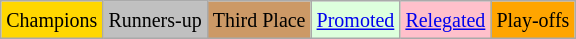<table class="wikitable">
<tr>
<td bgcolor=Gold><small>Champions</small></td>
<td bgcolor=Silver><small>Runners-up</small></td>
<td bgcolor=#CC9966><small>Third Place</small></td>
<td bgcolor=#DFD><small><a href='#'>Promoted</a></small></td>
<td bgcolor=Pink><small><a href='#'>Relegated</a></small></td>
<td bgcolor=Orange><small>Play-offs</small></td>
</tr>
</table>
